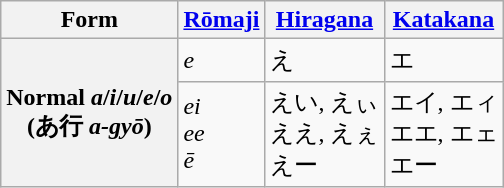<table class="wikitable">
<tr>
<th>Form</th>
<th><a href='#'>Rōmaji</a></th>
<th><a href='#'>Hiragana</a></th>
<th><a href='#'>Katakana</a></th>
</tr>
<tr>
<th rowspan="2">Normal <em>a</em>/<em>i</em>/<em>u</em>/<em>e</em>/<em>o</em><br>(あ行 <em>a-gyō</em>)</th>
<td><em>e</em></td>
<td>え</td>
<td>エ</td>
</tr>
<tr>
<td><em>ei</em><br><em>ee</em><br><em>ē</em></td>
<td>えい, えぃ<br>ええ, えぇ<br>えー</td>
<td>エイ, エィ<br>エエ, エェ<br>エー</td>
</tr>
</table>
